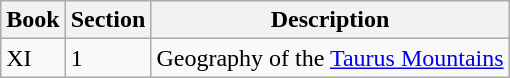<table class="wikitable" style="max-width:45em;">
<tr>
<th>Book</th>
<th>Section</th>
<th>Description</th>
</tr>
<tr>
<td rowspan="1">XI</td>
<td>1</td>
<td>Geography of the <a href='#'>Taurus Mountains</a></td>
</tr>
</table>
